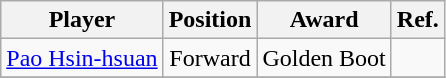<table class="wikitable">
<tr>
<th>Player</th>
<th>Position</th>
<th>Award</th>
<th>Ref.</th>
</tr>
<tr>
<td> <a href='#'>Pao Hsin-hsuan</a></td>
<td align="center">Forward</td>
<td align="center">Golden Boot</td>
<td align="center"></td>
</tr>
<tr>
</tr>
</table>
